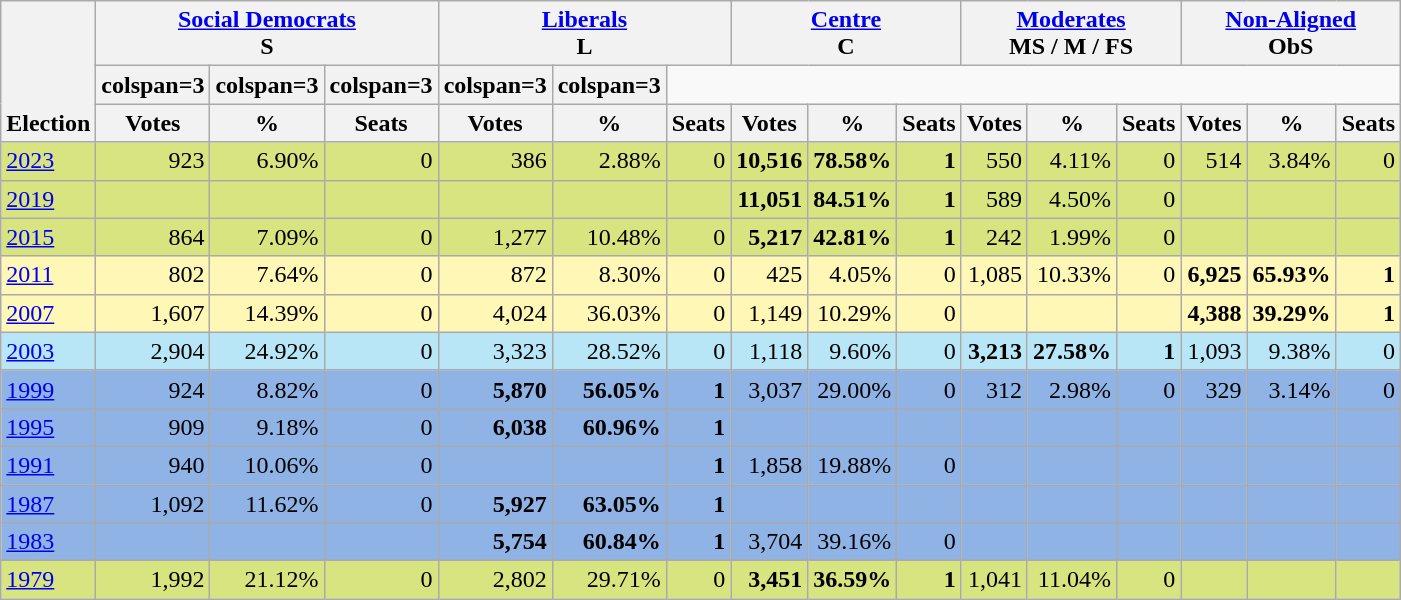<table class="wikitable" border="1" style="font-size:100%; text-align:right;">
<tr>
<th style="text-align:left;" valign=bottom rowspan=3>Election</th>
<th valign=bottom colspan=3><a href='#'>Social Democrats</a><br>S</th>
<th valign=bottom colspan=3><a href='#'>Liberals</a><br>L</th>
<th valign=bottom colspan=3><a href='#'>Centre</a><br>C</th>
<th valign=bottom colspan=3><a href='#'>Moderates</a><br>MS / M / FS</th>
<th valign=bottom colspan=3><a href='#'>Non-Aligned</a><br>ObS</th>
</tr>
<tr>
<th>colspan=3 </th>
<th>colspan=3 </th>
<th>colspan=3 </th>
<th>colspan=3 </th>
<th>colspan=3 </th>
</tr>
<tr>
<th>Votes</th>
<th>%</th>
<th>Seats</th>
<th>Votes</th>
<th>%</th>
<th>Seats</th>
<th>Votes</th>
<th>%</th>
<th>Seats</th>
<th>Votes</th>
<th>%</th>
<th>Seats</th>
<th>Votes</th>
<th>%</th>
<th>Seats</th>
</tr>
<tr style="background:#D8E480">
<td align=left><a href='#'>2023</a></td>
<td>923</td>
<td>6.90%</td>
<td>0</td>
<td>386</td>
<td>2.88%</td>
<td>0</td>
<td><strong>10,516</strong></td>
<td><strong>78.58%</strong></td>
<td><strong>1</strong></td>
<td>550</td>
<td>4.11%</td>
<td>0</td>
<td>514</td>
<td>3.84%</td>
<td>0</td>
</tr>
<tr style="background:#D8E480">
<td align=left><a href='#'>2019</a></td>
<td></td>
<td></td>
<td></td>
<td></td>
<td></td>
<td></td>
<td><strong>11,051</strong></td>
<td><strong>84.51%</strong></td>
<td><strong>1</strong></td>
<td>589</td>
<td>4.50%</td>
<td>0</td>
<td></td>
<td></td>
<td></td>
</tr>
<tr style="background:#D8E480">
<td align=left><a href='#'>2015</a></td>
<td>864</td>
<td>7.09%</td>
<td>0</td>
<td>1,277</td>
<td>10.48%</td>
<td>0</td>
<td><strong>5,217</strong></td>
<td><strong>42.81%</strong></td>
<td><strong>1</strong></td>
<td>242</td>
<td>1.99%</td>
<td>0</td>
<td></td>
<td></td>
<td></td>
</tr>
<tr style="background:#FFF7B5">
<td align=left><a href='#'>2011</a></td>
<td>802</td>
<td>7.64%</td>
<td>0</td>
<td>872</td>
<td>8.30%</td>
<td>0</td>
<td>425</td>
<td>4.05%</td>
<td>0</td>
<td>1,085</td>
<td>10.33%</td>
<td>0</td>
<td><strong>6,925</strong></td>
<td><strong>65.93%</strong></td>
<td><strong>1</strong></td>
</tr>
<tr style="background:#FFF7B5">
<td align=left><a href='#'>2007</a></td>
<td>1,607</td>
<td>14.39%</td>
<td>0</td>
<td>4,024</td>
<td>36.03%</td>
<td>0</td>
<td>1,149</td>
<td>10.29%</td>
<td>0</td>
<td></td>
<td></td>
<td></td>
<td><strong>4,388</strong></td>
<td><strong>39.29%</strong></td>
<td><strong>1</strong></td>
</tr>
<tr style="background:#B9E6F6">
<td align=left><a href='#'>2003</a></td>
<td>2,904</td>
<td>24.92%</td>
<td>0</td>
<td>3,323</td>
<td>28.52%</td>
<td>0</td>
<td>1,118</td>
<td>9.60%</td>
<td>0</td>
<td><strong>3,213</strong></td>
<td><strong>27.58%</strong></td>
<td><strong>1</strong></td>
<td>1,093</td>
<td>9.38%</td>
<td>0</td>
</tr>
<tr style="background:#8FB3E5">
<td align=left><a href='#'>1999</a></td>
<td>924</td>
<td>8.82%</td>
<td>0</td>
<td><strong>5,870</strong></td>
<td><strong>56.05%</strong></td>
<td><strong>1</strong></td>
<td>3,037</td>
<td>29.00%</td>
<td>0</td>
<td>312</td>
<td>2.98%</td>
<td>0</td>
<td>329</td>
<td>3.14%</td>
<td>0</td>
</tr>
<tr style="background:#8FB3E5">
<td align=left><a href='#'>1995</a></td>
<td>909</td>
<td>9.18%</td>
<td>0</td>
<td><strong>6,038</strong></td>
<td><strong>60.96%</strong></td>
<td><strong>1</strong></td>
<td></td>
<td></td>
<td></td>
<td></td>
<td></td>
<td></td>
<td></td>
<td></td>
<td></td>
</tr>
<tr style="background:#8FB3E5">
<td align=left><a href='#'>1991</a></td>
<td>940</td>
<td>10.06%</td>
<td>0</td>
<td></td>
<td></td>
<td><strong>1</strong></td>
<td>1,858</td>
<td>19.88%</td>
<td>0</td>
<td></td>
<td></td>
<td></td>
<td></td>
<td></td>
<td></td>
</tr>
<tr style="background:#8FB3E5">
<td align=left><a href='#'>1987</a></td>
<td>1,092</td>
<td>11.62%</td>
<td>0</td>
<td><strong>5,927</strong></td>
<td><strong>63.05%</strong></td>
<td><strong>1</strong></td>
<td></td>
<td></td>
<td></td>
<td></td>
<td></td>
<td></td>
<td></td>
<td></td>
<td></td>
</tr>
<tr style="background:#8FB3E5">
<td align=left><a href='#'>1983</a></td>
<td></td>
<td></td>
<td></td>
<td><strong>5,754</strong></td>
<td><strong>60.84%</strong></td>
<td><strong>1</strong></td>
<td>3,704</td>
<td>39.16%</td>
<td>0</td>
<td></td>
<td></td>
<td></td>
<td></td>
<td></td>
<td></td>
</tr>
<tr style="background:#D8E480">
<td align=left><a href='#'>1979</a></td>
<td>1,992</td>
<td>21.12%</td>
<td>0</td>
<td>2,802</td>
<td>29.71%</td>
<td>0</td>
<td><strong>3,451</strong></td>
<td><strong>36.59%</strong></td>
<td><strong>1</strong></td>
<td>1,041</td>
<td>11.04%</td>
<td>0</td>
<td></td>
<td></td>
<td></td>
</tr>
</table>
